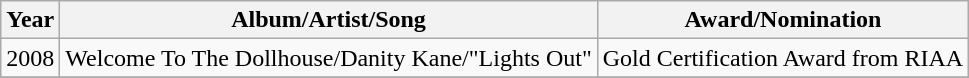<table class="wikitable">
<tr>
<th>Year</th>
<th>Album/Artist/Song</th>
<th>Award/Nomination</th>
</tr>
<tr>
<td>2008</td>
<td>Welcome To The Dollhouse/Danity Kane/"Lights Out"</td>
<td>Gold Certification Award from RIAA</td>
</tr>
<tr>
</tr>
</table>
